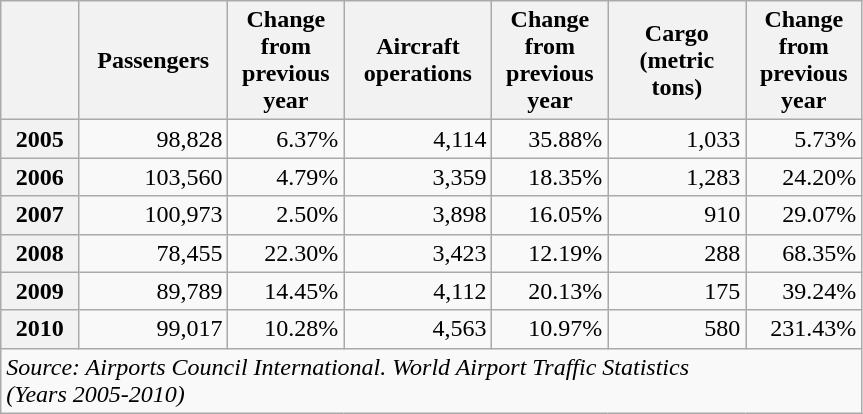<table class="wikitable"  style="text-align:right; width:575px">
<tr>
<th style="width:50px"></th>
<th style="width:100px">Passengers</th>
<th style="width:75px">Change from previous year</th>
<th style="width:100px">Aircraft operations</th>
<th style="width:75px">Change from previous year</th>
<th style="width:100px">Cargo<br>(metric tons)</th>
<th style="width:75px">Change from previous year</th>
</tr>
<tr>
<th>2005</th>
<td>98,828</td>
<td>  6.37%</td>
<td>4,114</td>
<td> 35.88%</td>
<td>1,033</td>
<td>  5.73%</td>
</tr>
<tr>
<th>2006</th>
<td>103,560</td>
<td>  4.79%</td>
<td>3,359</td>
<td> 18.35%</td>
<td>1,283</td>
<td> 24.20%</td>
</tr>
<tr>
<th>2007</th>
<td>100,973</td>
<td>  2.50%</td>
<td>3,898</td>
<td> 16.05%</td>
<td>910</td>
<td> 29.07%</td>
</tr>
<tr>
<th>2008</th>
<td>78,455</td>
<td> 22.30%</td>
<td>3,423</td>
<td> 12.19%</td>
<td>288</td>
<td> 68.35%</td>
</tr>
<tr>
<th>2009</th>
<td>89,789</td>
<td> 14.45%</td>
<td>4,112</td>
<td> 20.13%</td>
<td>175</td>
<td> 39.24%</td>
</tr>
<tr>
<th>2010</th>
<td>99,017</td>
<td> 10.28%</td>
<td>4,563</td>
<td> 10.97%</td>
<td>580</td>
<td>231.43%</td>
</tr>
<tr>
<td colspan="7" style="text-align:left;"><em>Source: Airports Council International. World Airport Traffic Statistics<br>(Years 2005-2010)</em></td>
</tr>
</table>
